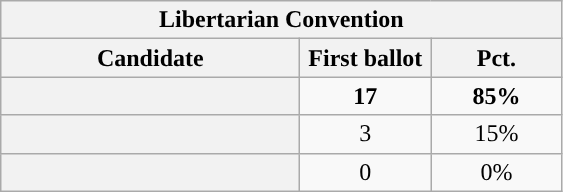<table class="wikitable sortable plainrowheaders">
<tr>
<th colspan="5" >Libertarian Convention</th>
</tr>
<tr style="background:#eee; text-align:center;">
<th scope="col" style="width: 12em">Candidate</th>
<th scope="col"  style="width: 5em">First ballot</th>
<th scope="col"  style="width: 5em">Pct.</th>
</tr>
<tr>
<th scope="row"><strong></strong></th>
<td style="text-align:center;"><strong>17</strong></td>
<td style="text-align:center;"><strong>85%</strong></td>
</tr>
<tr>
<th scope="row"></th>
<td style="text-align:center;">3</td>
<td style="text-align:center;">15%</td>
</tr>
<tr>
<th scope="row"></th>
<td style="text-align:center;">0</td>
<td style="text-align:center;">0%</td>
</tr>
</table>
